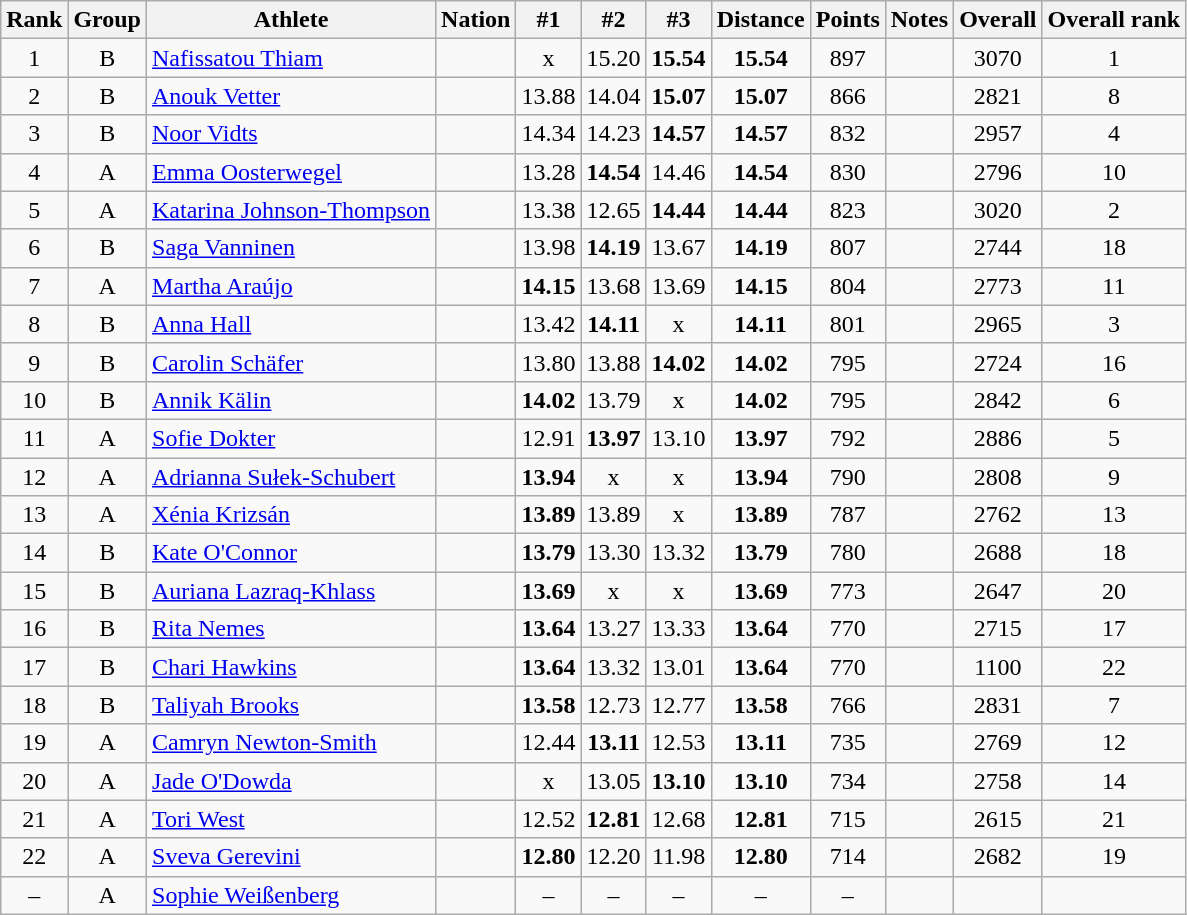<table class="wikitable sortable" style="text-align:center">
<tr>
<th>Rank</th>
<th>Group</th>
<th>Athlete</th>
<th>Nation</th>
<th>#1</th>
<th>#2</th>
<th>#3</th>
<th>Distance</th>
<th>Points</th>
<th>Notes</th>
<th>Overall</th>
<th>Overall rank</th>
</tr>
<tr>
<td>1</td>
<td>B</td>
<td align="left"><a href='#'>Nafissatou Thiam</a></td>
<td align="left"></td>
<td>x</td>
<td>15.20</td>
<td><strong>15.54</strong></td>
<td><strong>15.54</strong></td>
<td>897</td>
<td></td>
<td>3070</td>
<td>1</td>
</tr>
<tr>
<td>2</td>
<td>B</td>
<td align="left"><a href='#'>Anouk Vetter</a></td>
<td align="left"></td>
<td>13.88</td>
<td>14.04</td>
<td><strong>15.07</strong></td>
<td><strong>15.07</strong></td>
<td>866</td>
<td></td>
<td>2821</td>
<td>8</td>
</tr>
<tr>
<td>3</td>
<td>B</td>
<td align="left"><a href='#'>Noor Vidts</a></td>
<td align="left"></td>
<td>14.34</td>
<td>14.23</td>
<td><strong>14.57</strong></td>
<td><strong>14.57</strong></td>
<td>832</td>
<td></td>
<td>2957</td>
<td>4</td>
</tr>
<tr>
<td>4</td>
<td>A</td>
<td align="left"><a href='#'>Emma Oosterwegel</a></td>
<td align="left"></td>
<td>13.28</td>
<td><strong>14.54</strong></td>
<td>14.46</td>
<td><strong>14.54</strong></td>
<td>830</td>
<td></td>
<td>2796</td>
<td>10</td>
</tr>
<tr>
<td>5</td>
<td>A</td>
<td align="left"><a href='#'>Katarina Johnson-Thompson</a></td>
<td align="left"></td>
<td>13.38</td>
<td>12.65</td>
<td><strong>14.44</strong></td>
<td><strong>14.44</strong></td>
<td>823</td>
<td></td>
<td>3020</td>
<td>2</td>
</tr>
<tr>
<td>6</td>
<td>B</td>
<td align="left"><a href='#'>Saga Vanninen</a></td>
<td align="left"></td>
<td>13.98</td>
<td><strong>14.19</strong></td>
<td>13.67</td>
<td><strong>14.19</strong></td>
<td>807</td>
<td></td>
<td>2744</td>
<td>18</td>
</tr>
<tr>
<td>7</td>
<td>A</td>
<td align="left"><a href='#'>Martha Araújo</a></td>
<td align="left"></td>
<td><strong>14.15</strong></td>
<td>13.68</td>
<td>13.69</td>
<td><strong>14.15</strong></td>
<td>804</td>
<td></td>
<td>2773</td>
<td>11</td>
</tr>
<tr>
<td>8</td>
<td>B</td>
<td align="left"><a href='#'>Anna Hall</a></td>
<td align="left"></td>
<td>13.42</td>
<td><strong>14.11</strong></td>
<td>x</td>
<td><strong>14.11</strong></td>
<td>801</td>
<td></td>
<td>2965</td>
<td>3</td>
</tr>
<tr>
<td>9</td>
<td>B</td>
<td align="left"><a href='#'>Carolin Schäfer</a></td>
<td align="left"></td>
<td>13.80</td>
<td>13.88</td>
<td><strong>14.02</strong></td>
<td><strong>14.02</strong></td>
<td>795</td>
<td></td>
<td>2724</td>
<td>16</td>
</tr>
<tr>
<td>10</td>
<td>B</td>
<td align="left"><a href='#'>Annik Kälin</a></td>
<td align="left"></td>
<td><strong>14.02</strong></td>
<td>13.79</td>
<td>x</td>
<td><strong>14.02</strong></td>
<td>795</td>
<td></td>
<td>2842</td>
<td>6</td>
</tr>
<tr>
<td>11</td>
<td>A</td>
<td align="left"><a href='#'>Sofie Dokter</a></td>
<td align="left"></td>
<td>12.91</td>
<td><strong>13.97</strong></td>
<td>13.10</td>
<td><strong>13.97</strong></td>
<td>792</td>
<td></td>
<td>2886</td>
<td>5</td>
</tr>
<tr>
<td>12</td>
<td>A</td>
<td align="left"><a href='#'>Adrianna Sułek-Schubert</a></td>
<td align="left"></td>
<td><strong>13.94</strong></td>
<td>x</td>
<td>x</td>
<td><strong>13.94</strong></td>
<td>790</td>
<td></td>
<td>2808</td>
<td>9</td>
</tr>
<tr>
<td>13</td>
<td>A</td>
<td align="left"><a href='#'>Xénia Krizsán</a></td>
<td align="left"></td>
<td><strong>13.89</strong></td>
<td>13.89</td>
<td>x</td>
<td><strong>13.89</strong></td>
<td>787</td>
<td></td>
<td>2762</td>
<td>13</td>
</tr>
<tr>
<td>14</td>
<td>B</td>
<td align="left"><a href='#'>Kate O'Connor</a></td>
<td align="left"></td>
<td><strong>13.79</strong></td>
<td>13.30</td>
<td>13.32</td>
<td><strong>13.79</strong></td>
<td>780</td>
<td></td>
<td>2688</td>
<td>18</td>
</tr>
<tr>
<td>15</td>
<td>B</td>
<td align="left"><a href='#'>Auriana Lazraq-Khlass</a></td>
<td align="left"></td>
<td><strong>13.69</strong></td>
<td>x</td>
<td>x</td>
<td><strong>13.69</strong></td>
<td>773</td>
<td></td>
<td>2647</td>
<td>20</td>
</tr>
<tr>
<td>16</td>
<td>B</td>
<td align="left"><a href='#'>Rita Nemes</a></td>
<td align="left"></td>
<td><strong>13.64</strong></td>
<td>13.27</td>
<td>13.33</td>
<td><strong>13.64</strong></td>
<td>770</td>
<td></td>
<td>2715</td>
<td>17</td>
</tr>
<tr>
<td>17</td>
<td>B</td>
<td align="left"><a href='#'>Chari Hawkins</a></td>
<td align="left"></td>
<td><strong>13.64</strong></td>
<td>13.32</td>
<td>13.01</td>
<td><strong>13.64</strong></td>
<td>770</td>
<td></td>
<td>1100</td>
<td>22</td>
</tr>
<tr>
<td>18</td>
<td>B</td>
<td align="left"><a href='#'>Taliyah Brooks</a></td>
<td align="left"></td>
<td><strong>13.58</strong></td>
<td>12.73</td>
<td>12.77</td>
<td><strong>13.58</strong></td>
<td>766</td>
<td></td>
<td>2831</td>
<td>7</td>
</tr>
<tr>
<td>19</td>
<td>A</td>
<td align="left"><a href='#'>Camryn Newton-Smith</a></td>
<td align="left"></td>
<td>12.44</td>
<td><strong>13.11</strong></td>
<td>12.53</td>
<td><strong>13.11</strong></td>
<td>735</td>
<td></td>
<td>2769</td>
<td>12</td>
</tr>
<tr>
<td>20</td>
<td>A</td>
<td align="left"><a href='#'>Jade O'Dowda</a></td>
<td align="left"></td>
<td>x</td>
<td>13.05</td>
<td><strong>13.10</strong></td>
<td><strong>13.10</strong></td>
<td>734</td>
<td></td>
<td>2758</td>
<td>14</td>
</tr>
<tr>
<td>21</td>
<td>A</td>
<td align="left"><a href='#'>Tori West</a></td>
<td align="left"></td>
<td>12.52</td>
<td><strong>12.81</strong></td>
<td>12.68</td>
<td><strong>12.81</strong></td>
<td>715</td>
<td></td>
<td>2615</td>
<td>21</td>
</tr>
<tr>
<td>22</td>
<td>A</td>
<td align="left"><a href='#'>Sveva Gerevini</a></td>
<td align="left"></td>
<td><strong>12.80</strong></td>
<td>12.20</td>
<td>11.98</td>
<td><strong>12.80</strong></td>
<td>714</td>
<td></td>
<td>2682</td>
<td>19</td>
</tr>
<tr>
<td>–</td>
<td>A</td>
<td align="left"><a href='#'>Sophie Weißenberg</a></td>
<td align="left"></td>
<td>–</td>
<td>–</td>
<td>–</td>
<td>–</td>
<td>–</td>
<td></td>
<td></td>
<td></td>
</tr>
</table>
